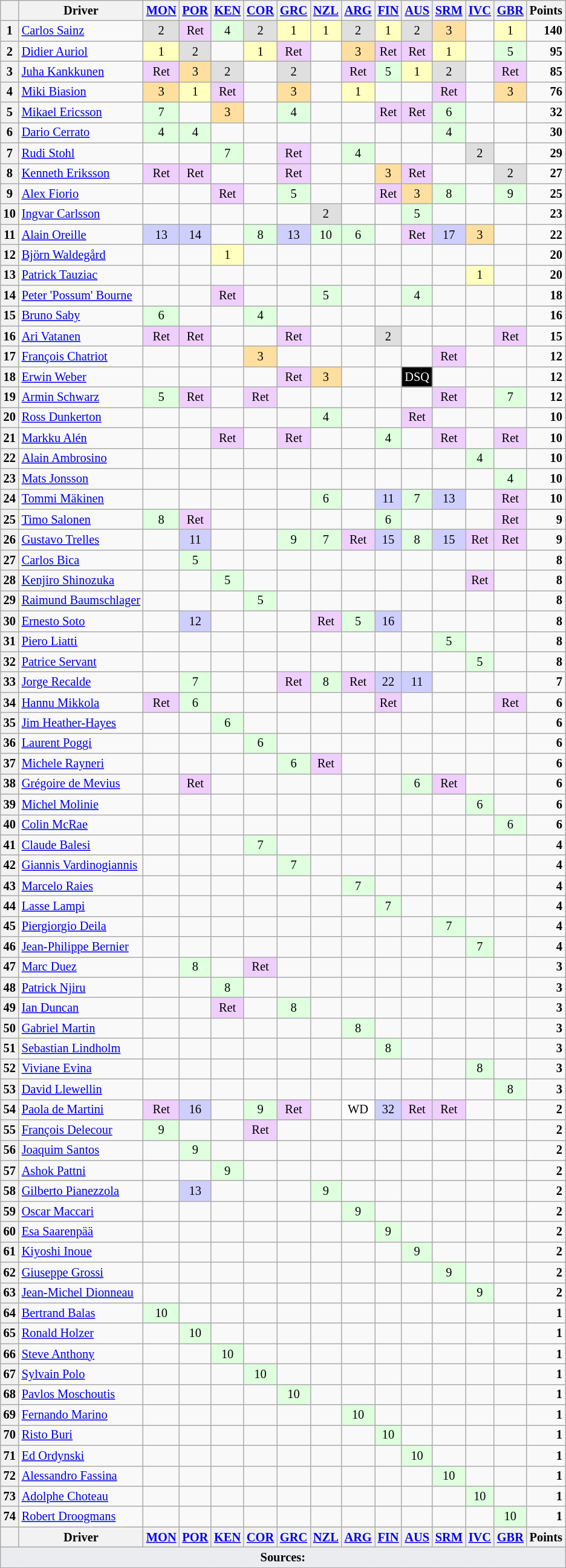<table class="wikitable" style="text-align:center; font-size:85%;">
<tr valign="top">
<th valign="middle"></th>
<th valign="middle">Driver</th>
<th><a href='#'>MON</a><br></th>
<th><a href='#'>POR</a><br></th>
<th><a href='#'>KEN</a><br></th>
<th><a href='#'>COR</a><br></th>
<th><a href='#'>GRC</a><br></th>
<th><a href='#'>NZL</a><br></th>
<th><a href='#'>ARG</a><br></th>
<th><a href='#'>FIN</a><br></th>
<th><a href='#'>AUS</a><br></th>
<th><a href='#'>SRM</a><br></th>
<th><a href='#'>IVC</a><br></th>
<th><a href='#'>GBR</a><br></th>
<th valign="middle">Points</th>
</tr>
<tr>
<th>1</th>
<td align=left> <a href='#'>Carlos Sainz</a></td>
<td style="background:#DFDFDF;">2</td>
<td style="background:#EFCFFF;">Ret</td>
<td style="background:#DFFFDF;">4</td>
<td style="background:#DFDFDF;">2</td>
<td style="background:#FFFFBF;">1</td>
<td style="background:#FFFFBF;">1</td>
<td style="background:#DFDFDF;">2</td>
<td style="background:#FFFFBF;">1</td>
<td style="background:#DFDFDF;">2</td>
<td style="background:#FFDF9F;">3</td>
<td></td>
<td style="background:#FFFFBF;">1</td>
<td align=right><strong>140</strong></td>
</tr>
<tr>
<th>2</th>
<td align=left> <a href='#'>Didier Auriol</a></td>
<td style="background:#FFFFBF;">1</td>
<td style="background:#DFDFDF;">2</td>
<td></td>
<td style="background:#FFFFBF;">1</td>
<td style="background:#EFCFFF;">Ret</td>
<td></td>
<td style="background:#FFDF9F;">3</td>
<td style="background:#EFCFFF;">Ret</td>
<td style="background:#EFCFFF;">Ret</td>
<td style="background:#FFFFBF;">1</td>
<td></td>
<td style="background:#DFFFDF;">5</td>
<td align=right><strong>95</strong></td>
</tr>
<tr>
<th>3</th>
<td align=left> <a href='#'>Juha Kankkunen</a></td>
<td style="background:#EFCFFF;">Ret</td>
<td style="background:#FFDF9F;">3</td>
<td style="background:#DFDFDF;">2</td>
<td></td>
<td style="background:#DFDFDF;">2</td>
<td></td>
<td style="background:#EFCFFF;">Ret</td>
<td style="background:#DFFFDF;">5</td>
<td style="background:#FFFFBF;">1</td>
<td style="background:#DFDFDF;">2</td>
<td></td>
<td style="background:#EFCFFF;">Ret</td>
<td align=right><strong>85</strong></td>
</tr>
<tr>
<th>4</th>
<td align=left> <a href='#'>Miki Biasion</a></td>
<td style="background:#FFDF9F;">3</td>
<td style="background:#FFFFBF;">1</td>
<td style="background:#EFCFFF;">Ret</td>
<td></td>
<td style="background:#FFDF9F;">3</td>
<td></td>
<td style="background:#FFFFBF;">1</td>
<td></td>
<td></td>
<td style="background:#EFCFFF;">Ret</td>
<td></td>
<td style="background:#FFDF9F;">3</td>
<td align=right><strong>76</strong></td>
</tr>
<tr>
<th>5</th>
<td align=left> <a href='#'>Mikael Ericsson</a></td>
<td style="background:#DFFFDF;">7</td>
<td></td>
<td style="background:#FFDF9F;">3</td>
<td></td>
<td style="background:#DFFFDF;">4</td>
<td></td>
<td></td>
<td style="background:#EFCFFF;">Ret</td>
<td style="background:#EFCFFF;">Ret</td>
<td style="background:#DFFFDF;">6</td>
<td></td>
<td></td>
<td align=right><strong>32</strong></td>
</tr>
<tr>
<th>6</th>
<td align=left> <a href='#'>Dario Cerrato</a></td>
<td style="background:#DFFFDF;">4</td>
<td style="background:#DFFFDF;">4</td>
<td></td>
<td></td>
<td></td>
<td></td>
<td></td>
<td></td>
<td></td>
<td style="background:#DFFFDF;">4</td>
<td></td>
<td></td>
<td align=right><strong>30</strong></td>
</tr>
<tr>
<th>7</th>
<td align=left> <a href='#'>Rudi Stohl</a></td>
<td></td>
<td></td>
<td style="background:#DFFFDF;">7</td>
<td></td>
<td style="background:#EFCFFF;">Ret</td>
<td></td>
<td style="background:#DFFFDF;">4</td>
<td></td>
<td></td>
<td></td>
<td style="background:#DFDFDF;">2</td>
<td></td>
<td align=right><strong>29</strong></td>
</tr>
<tr>
<th>8</th>
<td align=left> <a href='#'>Kenneth Eriksson</a></td>
<td style="background:#EFCFFF;">Ret</td>
<td style="background:#EFCFFF;">Ret</td>
<td></td>
<td></td>
<td style="background:#EFCFFF;">Ret</td>
<td></td>
<td></td>
<td style="background:#FFDF9F;">3</td>
<td style="background:#EFCFFF;">Ret</td>
<td></td>
<td></td>
<td style="background:#DFDFDF;">2</td>
<td align=right><strong>27</strong></td>
</tr>
<tr>
<th>9</th>
<td align=left> <a href='#'>Alex Fiorio</a></td>
<td></td>
<td></td>
<td style="background:#EFCFFF;">Ret</td>
<td></td>
<td style="background:#DFFFDF;">5</td>
<td></td>
<td></td>
<td style="background:#EFCFFF;">Ret</td>
<td style="background:#FFDF9F;">3</td>
<td style="background:#DFFFDF;">8</td>
<td></td>
<td style="background:#DFFFDF;">9</td>
<td align=right><strong>25</strong></td>
</tr>
<tr>
<th>10</th>
<td align=left> <a href='#'>Ingvar Carlsson</a></td>
<td></td>
<td></td>
<td></td>
<td></td>
<td></td>
<td style="background:#DFDFDF;">2</td>
<td></td>
<td></td>
<td style="background:#DFFFDF;">5</td>
<td></td>
<td></td>
<td></td>
<td align=right><strong>23</strong></td>
</tr>
<tr>
<th>11</th>
<td align=left> <a href='#'>Alain Oreille</a></td>
<td style="background:#CFCFFF;">13</td>
<td style="background:#CFCFFF;">14</td>
<td></td>
<td style="background:#DFFFDF;">8</td>
<td style="background:#CFCFFF;">13</td>
<td style="background:#DFFFDF;">10</td>
<td style="background:#DFFFDF;">6</td>
<td></td>
<td style="background:#EFCFFF;">Ret</td>
<td style="background:#CFCFFF;">17</td>
<td style="background:#FFDF9F;">3</td>
<td></td>
<td align=right><strong>22</strong></td>
</tr>
<tr>
<th>12</th>
<td align=left> <a href='#'>Björn Waldegård</a></td>
<td></td>
<td></td>
<td style="background:#FFFFBF;">1</td>
<td></td>
<td></td>
<td></td>
<td></td>
<td></td>
<td></td>
<td></td>
<td></td>
<td></td>
<td align=right><strong>20</strong></td>
</tr>
<tr>
<th>13</th>
<td align=left> <a href='#'>Patrick Tauziac</a></td>
<td></td>
<td></td>
<td></td>
<td></td>
<td></td>
<td></td>
<td></td>
<td></td>
<td></td>
<td></td>
<td style="background:#FFFFBF;">1</td>
<td></td>
<td align=right><strong>20</strong></td>
</tr>
<tr>
<th>14</th>
<td align=left> <a href='#'>Peter 'Possum' Bourne</a></td>
<td></td>
<td></td>
<td style="background:#EFCFFF;">Ret</td>
<td></td>
<td></td>
<td style="background:#DFFFDF;">5</td>
<td></td>
<td></td>
<td style="background:#DFFFDF;">4</td>
<td></td>
<td></td>
<td></td>
<td align=right><strong>18</strong></td>
</tr>
<tr>
<th>15</th>
<td align=left> <a href='#'>Bruno Saby</a></td>
<td style="background:#DFFFDF;">6</td>
<td></td>
<td></td>
<td style="background:#DFFFDF;">4</td>
<td></td>
<td></td>
<td></td>
<td></td>
<td></td>
<td></td>
<td></td>
<td></td>
<td align=right><strong>16</strong></td>
</tr>
<tr>
<th>16</th>
<td align=left> <a href='#'>Ari Vatanen</a></td>
<td style="background:#EFCFFF;">Ret</td>
<td style="background:#EFCFFF;">Ret</td>
<td></td>
<td></td>
<td style="background:#EFCFFF;">Ret</td>
<td></td>
<td></td>
<td style="background:#DFDFDF;">2</td>
<td></td>
<td></td>
<td></td>
<td style="background:#EFCFFF;">Ret</td>
<td align=right><strong>15</strong></td>
</tr>
<tr>
<th>17</th>
<td align=left> <a href='#'>François Chatriot</a></td>
<td></td>
<td></td>
<td></td>
<td style="background:#FFDF9F;">3</td>
<td></td>
<td></td>
<td></td>
<td></td>
<td></td>
<td style="background:#EFCFFF;">Ret</td>
<td></td>
<td></td>
<td align=right><strong>12</strong></td>
</tr>
<tr>
<th>18</th>
<td align=left> <a href='#'>Erwin Weber</a></td>
<td></td>
<td></td>
<td></td>
<td></td>
<td style="background:#EFCFFF;">Ret</td>
<td style="background:#FFDF9F;">3</td>
<td></td>
<td></td>
<td style="background:#000000; color:white">DSQ</td>
<td></td>
<td></td>
<td></td>
<td align=right><strong>12</strong></td>
</tr>
<tr>
<th>19</th>
<td align=left> <a href='#'>Armin Schwarz</a></td>
<td style="background:#DFFFDF;">5</td>
<td style="background:#EFCFFF;">Ret</td>
<td></td>
<td style="background:#EFCFFF;">Ret</td>
<td></td>
<td></td>
<td></td>
<td></td>
<td></td>
<td style="background:#EFCFFF;">Ret</td>
<td></td>
<td style="background:#DFFFDF;">7</td>
<td align=right><strong>12</strong></td>
</tr>
<tr>
<th>20</th>
<td align=left> <a href='#'>Ross Dunkerton</a></td>
<td></td>
<td></td>
<td></td>
<td></td>
<td></td>
<td style="background:#DFFFDF;">4</td>
<td></td>
<td></td>
<td style="background:#EFCFFF;">Ret</td>
<td></td>
<td></td>
<td></td>
<td align=right><strong>10</strong></td>
</tr>
<tr>
<th>21</th>
<td align=left> <a href='#'>Markku Alén</a></td>
<td></td>
<td></td>
<td style="background:#EFCFFF;">Ret</td>
<td></td>
<td style="background:#EFCFFF;">Ret</td>
<td></td>
<td></td>
<td style="background:#DFFFDF;">4</td>
<td></td>
<td style="background:#EFCFFF;">Ret</td>
<td></td>
<td style="background:#EFCFFF;">Ret</td>
<td align=right><strong>10</strong></td>
</tr>
<tr>
<th>22</th>
<td align=left> <a href='#'>Alain Ambrosino</a></td>
<td></td>
<td></td>
<td></td>
<td></td>
<td></td>
<td></td>
<td></td>
<td></td>
<td></td>
<td></td>
<td style="background:#DFFFDF;">4</td>
<td></td>
<td align=right><strong>10</strong></td>
</tr>
<tr>
<th>23</th>
<td align=left> <a href='#'>Mats Jonsson</a></td>
<td></td>
<td></td>
<td></td>
<td></td>
<td></td>
<td></td>
<td></td>
<td></td>
<td></td>
<td></td>
<td></td>
<td style="background:#DFFFDF;">4</td>
<td align=right><strong>10</strong></td>
</tr>
<tr>
<th>24</th>
<td align=left> <a href='#'>Tommi Mäkinen</a></td>
<td></td>
<td></td>
<td></td>
<td></td>
<td></td>
<td style="background:#DFFFDF;">6</td>
<td></td>
<td style="background:#CFCFFF;">11</td>
<td style="background:#DFFFDF;">7</td>
<td style="background:#CFCFFF;">13</td>
<td></td>
<td style="background:#EFCFFF;">Ret</td>
<td align=right><strong>10</strong></td>
</tr>
<tr>
<th>25</th>
<td align=left> <a href='#'>Timo Salonen</a></td>
<td style="background:#DFFFDF;">8</td>
<td style="background:#EFCFFF;">Ret</td>
<td></td>
<td></td>
<td></td>
<td></td>
<td></td>
<td style="background:#DFFFDF;">6</td>
<td></td>
<td></td>
<td></td>
<td style="background:#EFCFFF;">Ret</td>
<td align=right><strong>9</strong></td>
</tr>
<tr>
<th>26</th>
<td align=left> <a href='#'>Gustavo Trelles</a></td>
<td></td>
<td style="background:#CFCFFF;">11</td>
<td></td>
<td></td>
<td style="background:#DFFFDF;">9</td>
<td style="background:#DFFFDF;">7</td>
<td style="background:#EFCFFF;">Ret</td>
<td style="background:#CFCFFF;">15</td>
<td style="background:#DFFFDF;">8</td>
<td style="background:#CFCFFF;">15</td>
<td style="background:#EFCFFF;">Ret</td>
<td style="background:#EFCFFF;">Ret</td>
<td align=right><strong>9</strong></td>
</tr>
<tr>
<th>27</th>
<td align=left> <a href='#'>Carlos Bica</a></td>
<td></td>
<td style="background:#DFFFDF;">5</td>
<td></td>
<td></td>
<td></td>
<td></td>
<td></td>
<td></td>
<td></td>
<td></td>
<td></td>
<td></td>
<td align=right><strong>8</strong></td>
</tr>
<tr>
<th>28</th>
<td align=left> <a href='#'>Kenjiro Shinozuka</a></td>
<td></td>
<td></td>
<td style="background:#DFFFDF;">5</td>
<td></td>
<td></td>
<td></td>
<td></td>
<td></td>
<td></td>
<td></td>
<td style="background:#EFCFFF;">Ret</td>
<td></td>
<td align=right><strong>8</strong></td>
</tr>
<tr>
<th>29</th>
<td align=left> <a href='#'>Raimund Baumschlager</a></td>
<td></td>
<td></td>
<td></td>
<td style="background:#DFFFDF;">5</td>
<td></td>
<td></td>
<td></td>
<td></td>
<td></td>
<td></td>
<td></td>
<td></td>
<td align=right><strong>8</strong></td>
</tr>
<tr>
<th>30</th>
<td align=left> <a href='#'>Ernesto Soto</a></td>
<td></td>
<td style="background:#CFCFFF;">12</td>
<td></td>
<td></td>
<td></td>
<td style="background:#EFCFFF;">Ret</td>
<td style="background:#DFFFDF;">5</td>
<td style="background:#CFCFFF;">16</td>
<td></td>
<td></td>
<td></td>
<td></td>
<td align=right><strong>8</strong></td>
</tr>
<tr>
<th>31</th>
<td align=left> <a href='#'>Piero Liatti</a></td>
<td></td>
<td></td>
<td></td>
<td></td>
<td></td>
<td></td>
<td></td>
<td></td>
<td></td>
<td style="background:#DFFFDF;">5</td>
<td></td>
<td></td>
<td align=right><strong>8</strong></td>
</tr>
<tr>
<th>32</th>
<td align=left> <a href='#'>Patrice Servant</a></td>
<td></td>
<td></td>
<td></td>
<td></td>
<td></td>
<td></td>
<td></td>
<td></td>
<td></td>
<td></td>
<td style="background:#DFFFDF;">5</td>
<td></td>
<td align=right><strong>8</strong></td>
</tr>
<tr>
<th>33</th>
<td align=left> <a href='#'>Jorge Recalde</a></td>
<td></td>
<td style="background:#DFFFDF;">7</td>
<td></td>
<td></td>
<td style="background:#EFCFFF;">Ret</td>
<td style="background:#DFFFDF;">8</td>
<td style="background:#EFCFFF;">Ret</td>
<td style="background:#CFCFFF;">22</td>
<td style="background:#CFCFFF;">11</td>
<td></td>
<td></td>
<td></td>
<td align=right><strong>7</strong></td>
</tr>
<tr>
<th>34</th>
<td align=left> <a href='#'>Hannu Mikkola</a></td>
<td style="background:#EFCFFF;">Ret</td>
<td style="background:#DFFFDF;">6</td>
<td></td>
<td></td>
<td></td>
<td></td>
<td></td>
<td style="background:#EFCFFF;">Ret</td>
<td></td>
<td></td>
<td></td>
<td style="background:#EFCFFF;">Ret</td>
<td align=right><strong>6</strong></td>
</tr>
<tr>
<th>35</th>
<td align=left> <a href='#'>Jim Heather-Hayes</a></td>
<td></td>
<td></td>
<td style="background:#DFFFDF;">6</td>
<td></td>
<td></td>
<td></td>
<td></td>
<td></td>
<td></td>
<td></td>
<td></td>
<td></td>
<td align=right><strong>6</strong></td>
</tr>
<tr>
<th>36</th>
<td align=left> <a href='#'>Laurent Poggi</a></td>
<td></td>
<td></td>
<td></td>
<td style="background:#DFFFDF;">6</td>
<td></td>
<td></td>
<td></td>
<td></td>
<td></td>
<td></td>
<td></td>
<td></td>
<td align=right><strong>6</strong></td>
</tr>
<tr>
<th>37</th>
<td align=left> <a href='#'>Michele Rayneri</a></td>
<td></td>
<td></td>
<td></td>
<td></td>
<td style="background:#DFFFDF;">6</td>
<td style="background:#EFCFFF;">Ret</td>
<td></td>
<td></td>
<td></td>
<td></td>
<td></td>
<td></td>
<td align=right><strong>6</strong></td>
</tr>
<tr>
<th>38</th>
<td align=left> <a href='#'>Grégoire de Mevius</a></td>
<td></td>
<td style="background:#EFCFFF;">Ret</td>
<td></td>
<td></td>
<td></td>
<td></td>
<td></td>
<td></td>
<td style="background:#DFFFDF;">6</td>
<td style="background:#EFCFFF;">Ret</td>
<td></td>
<td></td>
<td align=right><strong>6</strong></td>
</tr>
<tr>
<th>39</th>
<td align=left> <a href='#'>Michel Molinie</a></td>
<td></td>
<td></td>
<td></td>
<td></td>
<td></td>
<td></td>
<td></td>
<td></td>
<td></td>
<td></td>
<td style="background:#DFFFDF;">6</td>
<td></td>
<td align=right><strong>6</strong></td>
</tr>
<tr>
<th>40</th>
<td align=left> <a href='#'>Colin McRae</a></td>
<td></td>
<td></td>
<td></td>
<td></td>
<td></td>
<td></td>
<td></td>
<td></td>
<td></td>
<td></td>
<td></td>
<td style="background:#DFFFDF;">6</td>
<td align=right><strong>6</strong></td>
</tr>
<tr>
<th>41</th>
<td align=left> <a href='#'>Claude Balesi</a></td>
<td></td>
<td></td>
<td></td>
<td style="background:#DFFFDF;">7</td>
<td></td>
<td></td>
<td></td>
<td></td>
<td></td>
<td></td>
<td></td>
<td></td>
<td align=right><strong>4</strong></td>
</tr>
<tr>
<th>42</th>
<td align=left> <a href='#'>Giannis Vardinogiannis</a></td>
<td></td>
<td></td>
<td></td>
<td></td>
<td style="background:#DFFFDF;">7</td>
<td></td>
<td></td>
<td></td>
<td></td>
<td></td>
<td></td>
<td></td>
<td align=right><strong>4</strong></td>
</tr>
<tr>
<th>43</th>
<td align=left> <a href='#'>Marcelo Raies</a></td>
<td></td>
<td></td>
<td></td>
<td></td>
<td></td>
<td></td>
<td style="background:#DFFFDF;">7</td>
<td></td>
<td></td>
<td></td>
<td></td>
<td></td>
<td align=right><strong>4</strong></td>
</tr>
<tr>
<th>44</th>
<td align=left> <a href='#'>Lasse Lampi</a></td>
<td></td>
<td></td>
<td></td>
<td></td>
<td></td>
<td></td>
<td></td>
<td style="background:#DFFFDF;">7</td>
<td></td>
<td></td>
<td></td>
<td></td>
<td align=right><strong>4</strong></td>
</tr>
<tr>
<th>45</th>
<td align=left> <a href='#'>Piergiorgio Deila</a></td>
<td></td>
<td></td>
<td></td>
<td></td>
<td></td>
<td></td>
<td></td>
<td></td>
<td></td>
<td style="background:#DFFFDF;">7</td>
<td></td>
<td></td>
<td align=right><strong>4</strong></td>
</tr>
<tr>
<th>46</th>
<td align=left> <a href='#'>Jean-Philippe Bernier</a></td>
<td></td>
<td></td>
<td></td>
<td></td>
<td></td>
<td></td>
<td></td>
<td></td>
<td></td>
<td></td>
<td style="background:#DFFFDF;">7</td>
<td></td>
<td align=right><strong>4</strong></td>
</tr>
<tr>
<th>47</th>
<td align=left> <a href='#'>Marc Duez</a></td>
<td></td>
<td style="background:#DFFFDF;">8</td>
<td></td>
<td style="background:#EFCFFF;">Ret</td>
<td></td>
<td></td>
<td></td>
<td></td>
<td></td>
<td></td>
<td></td>
<td></td>
<td align=right><strong>3</strong></td>
</tr>
<tr>
<th>48</th>
<td align=left> <a href='#'>Patrick Njiru</a></td>
<td></td>
<td></td>
<td style="background:#DFFFDF;">8</td>
<td></td>
<td></td>
<td></td>
<td></td>
<td></td>
<td></td>
<td></td>
<td></td>
<td></td>
<td align=right><strong>3</strong></td>
</tr>
<tr>
<th>49</th>
<td align=left> <a href='#'>Ian Duncan</a></td>
<td></td>
<td></td>
<td style="background:#EFCFFF;">Ret</td>
<td></td>
<td style="background:#DFFFDF;">8</td>
<td></td>
<td></td>
<td></td>
<td></td>
<td></td>
<td></td>
<td></td>
<td align=right><strong>3</strong></td>
</tr>
<tr>
<th>50</th>
<td align=left> <a href='#'>Gabriel Martin</a></td>
<td></td>
<td></td>
<td></td>
<td></td>
<td></td>
<td></td>
<td style="background:#DFFFDF;">8</td>
<td></td>
<td></td>
<td></td>
<td></td>
<td></td>
<td align=right><strong>3</strong></td>
</tr>
<tr>
<th>51</th>
<td align=left> <a href='#'>Sebastian Lindholm</a></td>
<td></td>
<td></td>
<td></td>
<td></td>
<td></td>
<td></td>
<td></td>
<td style="background:#DFFFDF;">8</td>
<td></td>
<td></td>
<td></td>
<td></td>
<td align=right><strong>3</strong></td>
</tr>
<tr>
<th>52</th>
<td align=left> <a href='#'>Viviane Evina</a></td>
<td></td>
<td></td>
<td></td>
<td></td>
<td></td>
<td></td>
<td></td>
<td></td>
<td></td>
<td></td>
<td style="background:#DFFFDF;">8</td>
<td></td>
<td align=right><strong>3</strong></td>
</tr>
<tr>
<th>53</th>
<td align=left> <a href='#'>David Llewellin</a></td>
<td></td>
<td></td>
<td></td>
<td></td>
<td></td>
<td></td>
<td></td>
<td></td>
<td></td>
<td></td>
<td></td>
<td style="background:#DFFFDF;">8</td>
<td align=right><strong>3</strong></td>
</tr>
<tr>
<th>54</th>
<td align=left> <a href='#'>Paola de Martini</a></td>
<td style="background:#EFCFFF;">Ret</td>
<td style="background:#CFCFFF;">16</td>
<td></td>
<td style="background:#DFFFDF;">9</td>
<td style="background:#EFCFFF;">Ret</td>
<td></td>
<td style="background:#ffffff;">WD</td>
<td style="background:#CFCFFF;">32</td>
<td style="background:#EFCFFF;">Ret</td>
<td style="background:#EFCFFF;">Ret</td>
<td></td>
<td></td>
<td align=right><strong>2</strong></td>
</tr>
<tr>
<th>55</th>
<td align=left> <a href='#'>François Delecour</a></td>
<td style="background:#DFFFDF;">9</td>
<td></td>
<td></td>
<td style="background:#EFCFFF;">Ret</td>
<td></td>
<td></td>
<td></td>
<td></td>
<td></td>
<td></td>
<td></td>
<td></td>
<td align=right><strong>2</strong></td>
</tr>
<tr>
<th>56</th>
<td align=left> <a href='#'>Joaquim Santos</a></td>
<td></td>
<td style="background:#DFFFDF;">9</td>
<td></td>
<td></td>
<td></td>
<td></td>
<td></td>
<td></td>
<td></td>
<td></td>
<td></td>
<td></td>
<td align=right><strong>2</strong></td>
</tr>
<tr>
<th>57</th>
<td align=left> <a href='#'>Ashok Pattni</a></td>
<td></td>
<td></td>
<td style="background:#DFFFDF;">9</td>
<td></td>
<td></td>
<td></td>
<td></td>
<td></td>
<td></td>
<td></td>
<td></td>
<td></td>
<td align=right><strong>2</strong></td>
</tr>
<tr>
<th>58</th>
<td align=left> <a href='#'>Gilberto Pianezzola</a></td>
<td></td>
<td style="background:#CFCFFF;">13</td>
<td></td>
<td></td>
<td></td>
<td style="background:#DFFFDF;">9</td>
<td></td>
<td></td>
<td></td>
<td></td>
<td></td>
<td></td>
<td align=right><strong>2</strong></td>
</tr>
<tr>
<th>59</th>
<td align=left> <a href='#'>Oscar Maccari</a></td>
<td></td>
<td></td>
<td></td>
<td></td>
<td></td>
<td></td>
<td style="background:#DFFFDF;">9</td>
<td></td>
<td></td>
<td></td>
<td></td>
<td></td>
<td align=right><strong>2</strong></td>
</tr>
<tr>
<th>60</th>
<td align=left> <a href='#'>Esa Saarenpää</a></td>
<td></td>
<td></td>
<td></td>
<td></td>
<td></td>
<td></td>
<td></td>
<td style="background:#DFFFDF;">9</td>
<td></td>
<td></td>
<td></td>
<td></td>
<td align=right><strong>2</strong></td>
</tr>
<tr>
<th>61</th>
<td align=left> <a href='#'>Kiyoshi Inoue</a></td>
<td></td>
<td></td>
<td></td>
<td></td>
<td></td>
<td></td>
<td></td>
<td></td>
<td style="background:#DFFFDF;">9</td>
<td></td>
<td></td>
<td></td>
<td align=right><strong>2</strong></td>
</tr>
<tr>
<th>62</th>
<td align=left> <a href='#'>Giuseppe Grossi</a></td>
<td></td>
<td></td>
<td></td>
<td></td>
<td></td>
<td></td>
<td></td>
<td></td>
<td></td>
<td style="background:#DFFFDF;">9</td>
<td></td>
<td></td>
<td align=right><strong>2</strong></td>
</tr>
<tr>
<th>63</th>
<td align=left> <a href='#'>Jean-Michel Dionneau</a></td>
<td></td>
<td></td>
<td></td>
<td></td>
<td></td>
<td></td>
<td></td>
<td></td>
<td></td>
<td></td>
<td style="background:#DFFFDF;">9</td>
<td></td>
<td align=right><strong>2</strong></td>
</tr>
<tr>
<th>64</th>
<td align=left> <a href='#'>Bertrand Balas</a></td>
<td style="background:#DFFFDF;">10</td>
<td></td>
<td></td>
<td></td>
<td></td>
<td></td>
<td></td>
<td></td>
<td></td>
<td></td>
<td></td>
<td></td>
<td align=right><strong>1</strong></td>
</tr>
<tr>
<th>65</th>
<td align=left> <a href='#'>Ronald Holzer</a></td>
<td></td>
<td style="background:#DFFFDF;">10</td>
<td></td>
<td></td>
<td></td>
<td></td>
<td></td>
<td></td>
<td></td>
<td></td>
<td></td>
<td></td>
<td align=right><strong>1</strong></td>
</tr>
<tr>
<th>66</th>
<td align=left> <a href='#'>Steve Anthony</a></td>
<td></td>
<td></td>
<td style="background:#DFFFDF;">10</td>
<td></td>
<td></td>
<td></td>
<td></td>
<td></td>
<td></td>
<td></td>
<td></td>
<td></td>
<td align=right><strong>1</strong></td>
</tr>
<tr>
<th>67</th>
<td align=left> <a href='#'>Sylvain Polo</a></td>
<td></td>
<td></td>
<td></td>
<td style="background:#DFFFDF;">10</td>
<td></td>
<td></td>
<td></td>
<td></td>
<td></td>
<td></td>
<td></td>
<td></td>
<td align=right><strong>1</strong></td>
</tr>
<tr>
<th>68</th>
<td align=left> <a href='#'>Pavlos Moschoutis</a></td>
<td></td>
<td></td>
<td></td>
<td></td>
<td style="background:#DFFFDF;">10</td>
<td></td>
<td></td>
<td></td>
<td></td>
<td></td>
<td></td>
<td></td>
<td align=right><strong>1</strong></td>
</tr>
<tr>
<th>69</th>
<td align=left> <a href='#'>Fernando Marino</a></td>
<td></td>
<td></td>
<td></td>
<td></td>
<td></td>
<td></td>
<td style="background:#DFFFDF;">10</td>
<td></td>
<td></td>
<td></td>
<td></td>
<td></td>
<td align=right><strong>1</strong></td>
</tr>
<tr>
<th>70</th>
<td align=left> <a href='#'>Risto Buri</a></td>
<td></td>
<td></td>
<td></td>
<td></td>
<td></td>
<td></td>
<td></td>
<td style="background:#DFFFDF;">10</td>
<td></td>
<td></td>
<td></td>
<td></td>
<td align=right><strong>1</strong></td>
</tr>
<tr>
<th>71</th>
<td align=left> <a href='#'>Ed Ordynski</a></td>
<td></td>
<td></td>
<td></td>
<td></td>
<td></td>
<td></td>
<td></td>
<td></td>
<td style="background:#DFFFDF;">10</td>
<td></td>
<td></td>
<td></td>
<td align=right><strong>1</strong></td>
</tr>
<tr>
<th>72</th>
<td align=left> <a href='#'>Alessandro Fassina</a></td>
<td></td>
<td></td>
<td></td>
<td></td>
<td></td>
<td></td>
<td></td>
<td></td>
<td></td>
<td style="background:#DFFFDF;">10</td>
<td></td>
<td></td>
<td align=right><strong>1</strong></td>
</tr>
<tr>
<th>73</th>
<td align=left> <a href='#'>Adolphe Choteau</a></td>
<td></td>
<td></td>
<td></td>
<td></td>
<td></td>
<td></td>
<td></td>
<td></td>
<td></td>
<td></td>
<td style="background:#DFFFDF;">10</td>
<td></td>
<td align=right><strong>1</strong></td>
</tr>
<tr>
<th>74</th>
<td align=left> <a href='#'>Robert Droogmans</a></td>
<td></td>
<td></td>
<td></td>
<td></td>
<td></td>
<td></td>
<td></td>
<td></td>
<td></td>
<td></td>
<td></td>
<td style="background:#DFFFDF;">10</td>
<td align=right><strong>1</strong></td>
</tr>
<tr valign="top">
<th valign="middle"></th>
<th valign="middle">Driver</th>
<th><a href='#'>MON</a><br></th>
<th><a href='#'>POR</a><br></th>
<th><a href='#'>KEN</a><br></th>
<th><a href='#'>COR</a><br></th>
<th><a href='#'>GRC</a><br></th>
<th><a href='#'>NZL</a><br></th>
<th><a href='#'>ARG</a><br></th>
<th><a href='#'>FIN</a><br></th>
<th><a href='#'>AUS</a><br></th>
<th><a href='#'>SRM</a><br></th>
<th><a href='#'>IVC</a><br></th>
<th><a href='#'>GBR</a><br></th>
<th valign="middle">Points</th>
</tr>
<tr>
<td colspan="15" style="background-color:#EAECF0;text-align:center"><strong>Sources:</strong></td>
</tr>
</table>
